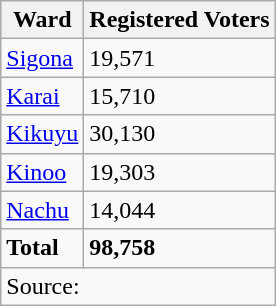<table class="wikitable">
<tr>
<th>Ward</th>
<th>Registered Voters</th>
</tr>
<tr>
<td><a href='#'>Sigona</a></td>
<td>19,571</td>
</tr>
<tr>
<td><a href='#'>Karai</a></td>
<td>15,710</td>
</tr>
<tr>
<td><a href='#'>Kikuyu</a></td>
<td>30,130</td>
</tr>
<tr>
<td><a href='#'>Kinoo</a></td>
<td>19,303</td>
</tr>
<tr>
<td><a href='#'>Nachu</a></td>
<td>14,044</td>
</tr>
<tr>
<td><strong>Total</strong></td>
<td><strong>98,758 </strong></td>
</tr>
<tr>
<td colspan="2">Source:</td>
</tr>
</table>
